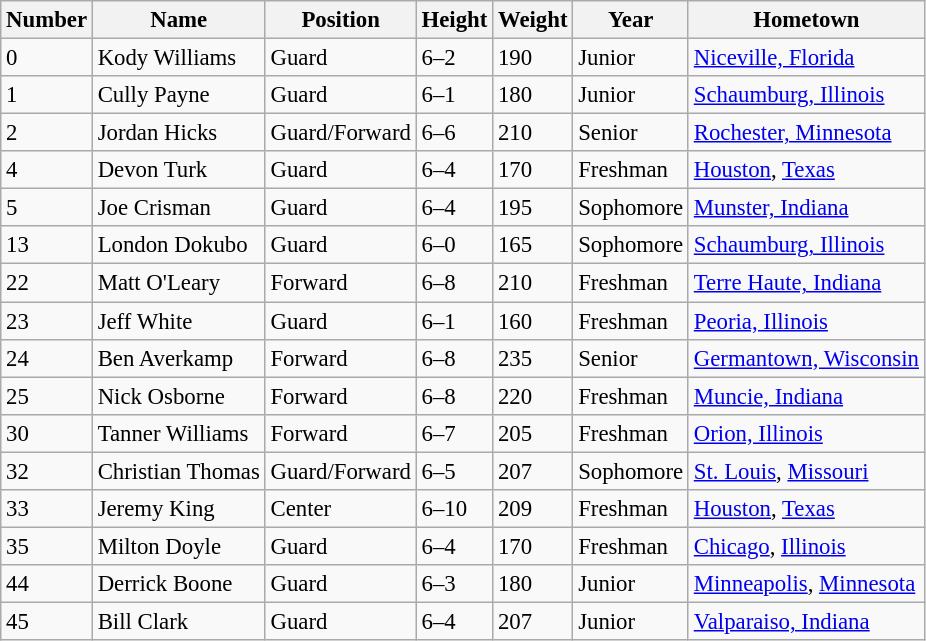<table class="wikitable" style="font-size: 95%;">
<tr>
<th>Number</th>
<th>Name</th>
<th>Position</th>
<th>Height</th>
<th>Weight</th>
<th>Year</th>
<th>Hometown</th>
</tr>
<tr>
<td>0</td>
<td>Kody Williams</td>
<td>Guard</td>
<td>6–2</td>
<td>190</td>
<td>Junior</td>
<td><a href='#'>Niceville, Florida</a></td>
</tr>
<tr>
<td>1</td>
<td>Cully Payne</td>
<td>Guard</td>
<td>6–1</td>
<td>180</td>
<td>Junior</td>
<td><a href='#'>Schaumburg, Illinois</a></td>
</tr>
<tr>
<td>2</td>
<td>Jordan Hicks</td>
<td>Guard/Forward</td>
<td>6–6</td>
<td>210</td>
<td>Senior</td>
<td><a href='#'>Rochester, Minnesota</a></td>
</tr>
<tr>
<td>4</td>
<td>Devon Turk</td>
<td>Guard</td>
<td>6–4</td>
<td>170</td>
<td>Freshman</td>
<td><a href='#'>Houston</a>, <a href='#'>Texas</a></td>
</tr>
<tr>
<td>5</td>
<td>Joe Crisman</td>
<td>Guard</td>
<td>6–4</td>
<td>195</td>
<td>Sophomore</td>
<td><a href='#'>Munster, Indiana</a></td>
</tr>
<tr>
<td>13</td>
<td>London Dokubo</td>
<td>Guard</td>
<td>6–0</td>
<td>165</td>
<td>Sophomore</td>
<td><a href='#'>Schaumburg, Illinois</a></td>
</tr>
<tr>
<td>22</td>
<td>Matt O'Leary</td>
<td>Forward</td>
<td>6–8</td>
<td>210</td>
<td>Freshman</td>
<td><a href='#'>Terre Haute, Indiana</a></td>
</tr>
<tr>
<td>23</td>
<td>Jeff White</td>
<td>Guard</td>
<td>6–1</td>
<td>160</td>
<td>Freshman</td>
<td><a href='#'>Peoria, Illinois</a></td>
</tr>
<tr>
<td>24</td>
<td>Ben Averkamp</td>
<td>Forward</td>
<td>6–8</td>
<td>235</td>
<td>Senior</td>
<td><a href='#'>Germantown, Wisconsin</a></td>
</tr>
<tr>
<td>25</td>
<td>Nick Osborne</td>
<td>Forward</td>
<td>6–8</td>
<td>220</td>
<td>Freshman</td>
<td><a href='#'>Muncie, Indiana</a></td>
</tr>
<tr>
<td>30</td>
<td>Tanner Williams</td>
<td>Forward</td>
<td>6–7</td>
<td>205</td>
<td>Freshman</td>
<td><a href='#'>Orion, Illinois</a></td>
</tr>
<tr>
<td>32</td>
<td>Christian Thomas</td>
<td>Guard/Forward</td>
<td>6–5</td>
<td>207</td>
<td>Sophomore</td>
<td><a href='#'>St. Louis</a>, <a href='#'>Missouri</a></td>
</tr>
<tr>
<td>33</td>
<td>Jeremy King</td>
<td>Center</td>
<td>6–10</td>
<td>209</td>
<td>Freshman</td>
<td><a href='#'>Houston</a>, <a href='#'>Texas</a></td>
</tr>
<tr>
<td>35</td>
<td>Milton Doyle</td>
<td>Guard</td>
<td>6–4</td>
<td>170</td>
<td>Freshman</td>
<td><a href='#'>Chicago</a>, <a href='#'>Illinois</a></td>
</tr>
<tr>
<td>44</td>
<td>Derrick Boone</td>
<td>Guard</td>
<td>6–3</td>
<td>180</td>
<td>Junior</td>
<td><a href='#'>Minneapolis</a>, <a href='#'>Minnesota</a></td>
</tr>
<tr>
<td>45</td>
<td>Bill Clark</td>
<td>Guard</td>
<td>6–4</td>
<td>207</td>
<td>Junior</td>
<td><a href='#'>Valparaiso, Indiana</a></td>
</tr>
</table>
